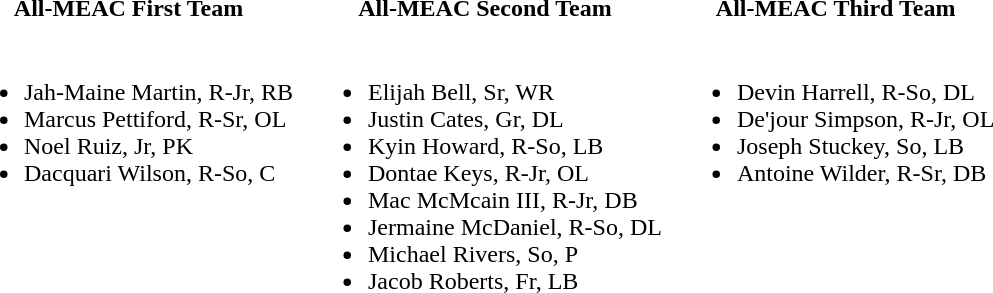<table>
<tr>
<td valign="top"><br><table>
<tr>
<th>All-MEAC First Team</th>
</tr>
<tr>
<td><br><ul><li>Jah-Maine Martin, R-Jr, RB</li><li>Marcus Pettiford, R-Sr, OL</li><li>Noel Ruiz, Jr, PK</li><li>Dacquari Wilson, R-So, C</li></ul></td>
</tr>
</table>
</td>
<td valign="top"><br><table>
<tr>
<th>All-MEAC Second Team</th>
</tr>
<tr>
<td><br><ul><li>Elijah Bell, Sr, WR</li><li>Justin Cates, Gr, DL</li><li>Kyin Howard, R-So, LB</li><li>Dontae Keys, R-Jr, OL</li><li>Mac McMcain III, R-Jr, DB</li><li>Jermaine McDaniel, R-So, DL</li><li>Michael Rivers, So, P</li><li>Jacob Roberts, Fr, LB</li></ul></td>
</tr>
</table>
</td>
<td valign="top"><br><table>
<tr>
<th>All-MEAC Third Team</th>
</tr>
<tr>
<td><br><ul><li>Devin Harrell, R-So, DL</li><li>De'jour Simpson, R-Jr, OL</li><li>Joseph Stuckey, So, LB</li><li>Antoine Wilder, R-Sr, DB</li></ul></td>
</tr>
</table>
</td>
</tr>
</table>
